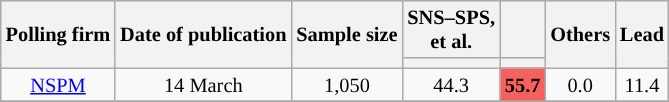<table class="wikitable" style="text-align:center; font-size:85%; line-height:16px; margin-bottom:0">
<tr>
<th rowspan="2">Polling firm</th>
<th rowspan="2">Date of publication</th>
<th rowspan="2">Sample size</th>
<th>SNS–SPS,<br>et al.</th>
<th></th>
<th rowspan="2">Others</th>
<th rowspan="2">Lead</th>
</tr>
<tr>
<th style="background:"></th>
<th style="background:"></th>
</tr>
<tr>
<td><a href='#'>NSPM</a></td>
<td>14 March</td>
<td>1,050</td>
<td>44.3</td>
<td style="background:#f8605b"><strong>55.7</strong> </td>
<td>0.0</td>
<td style="background:">11.4</td>
</tr>
<tr>
</tr>
</table>
